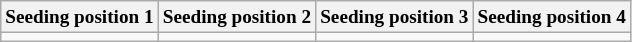<table class="wikitable" style="font-size:80%">
<tr>
<th width=25%>Seeding position 1</th>
<th width=25%>Seeding position 2</th>
<th width=25%>Seeding position 3</th>
<th width=25%>Seeding position 4</th>
</tr>
<tr>
<td valign=top></td>
<td valign=top></td>
<td valign=top></td>
<td valign=top></td>
</tr>
</table>
